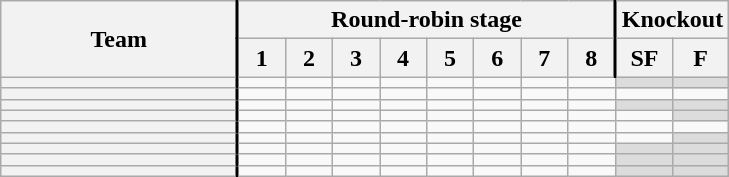<table class="wikitable" style="border:none">
<tr>
<th rowspan="2" style="width:150px;vertical-align:center;border-right:2px solid black">Team</th>
<th colspan="8" style="border-right:2px solid black">Round-robin stage</th>
<th colspan="2">Knockout</th>
</tr>
<tr>
<th style="width:24px">1</th>
<th style="width:24px">2</th>
<th style="width:24px">3</th>
<th style="width:24px">4</th>
<th style="width:24px">5</th>
<th style="width:24px">6</th>
<th style="width:24px">7</th>
<th style="width:24px;border-right:2px solid black">8</th>
<th style="width:24px">SF</th>
<th style="width:24px">F</th>
</tr>
<tr>
<th style="text-align:left;border-right:2px solid black"></th>
<td></td>
<td></td>
<td></td>
<td></td>
<td></td>
<td></td>
<td></td>
<td></td>
<th style="background:#dcdcdc"></th>
<th style="background:#dcdcdc"></th>
</tr>
<tr>
<th style="text-align:left;border-right:2px solid black"></th>
<td></td>
<td></td>
<td></td>
<td></td>
<td></td>
<td></td>
<td></td>
<td></td>
<td></td>
<td></td>
</tr>
<tr>
<th style="text-align:left;border-right:2px solid black"></th>
<td></td>
<td></td>
<td></td>
<td></td>
<td></td>
<td></td>
<td></td>
<td></td>
<th style="background:#dcdcdc"></th>
<th style="background:#dcdcdc"></th>
</tr>
<tr>
<th style="text-align:left;border-right:2px solid black"></th>
<td></td>
<td></td>
<td></td>
<td></td>
<td></td>
<td></td>
<td></td>
<td></td>
<td></td>
<th style="background:#dcdcdc"></th>
</tr>
<tr>
<th style="text-align:left;border-right:2px solid black"></th>
<td></td>
<td></td>
<td></td>
<td></td>
<td></td>
<td></td>
<td></td>
<td></td>
<td></td>
<td></td>
</tr>
<tr>
<th style="text-align:left;border-right:2px solid black"></th>
<td></td>
<td></td>
<td></td>
<td></td>
<td></td>
<td></td>
<td></td>
<td></td>
<td></td>
<th style="background:#dcdcdc"></th>
</tr>
<tr>
<th style="text-align:left;border-right:2px solid black"></th>
<td></td>
<td></td>
<td></td>
<td></td>
<td></td>
<td></td>
<td></td>
<td></td>
<th style="background:#dcdcdc"></th>
<th style="background:#dcdcdc"></th>
</tr>
<tr>
<th style="text-align:left;border-right:2px solid black"></th>
<td></td>
<td></td>
<td></td>
<td></td>
<td></td>
<td></td>
<td></td>
<td></td>
<th style="background:#dcdcdc"></th>
<th style="background:#dcdcdc"></th>
</tr>
<tr>
<th style="text-align:left;border-right:2px solid black"></th>
<td></td>
<td></td>
<td></td>
<td></td>
<td></td>
<td></td>
<td></td>
<td></td>
<th style="background:#dcdcdc"></th>
<th style="background:#dcdcdc"></th>
</tr>
</table>
